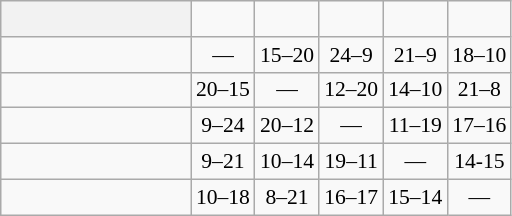<table class="wikitable" style="text-align:center; font-size:90%;">
<tr>
<th width=120> </th>
<td><strong></strong></td>
<td><strong></strong></td>
<td><strong></strong></td>
<td><strong></strong></td>
<td><strong></strong></td>
</tr>
<tr>
<td style="text-align:right;"></td>
<td>—</td>
<td>15–20</td>
<td>24–9</td>
<td>21–9</td>
<td>18–10</td>
</tr>
<tr>
<td style="text-align:right;"></td>
<td>20–15</td>
<td>—</td>
<td>12–20</td>
<td>14–10</td>
<td>21–8</td>
</tr>
<tr>
<td style="text-align:right;"></td>
<td>9–24</td>
<td>20–12</td>
<td>—</td>
<td>11–19</td>
<td>17–16</td>
</tr>
<tr>
<td style="text-align:right;"></td>
<td>9–21</td>
<td>10–14</td>
<td>19–11</td>
<td>—</td>
<td>14-15</td>
</tr>
<tr>
<td style="text-align:right;"></td>
<td>10–18</td>
<td>8–21</td>
<td>16–17</td>
<td>15–14</td>
<td>—</td>
</tr>
</table>
